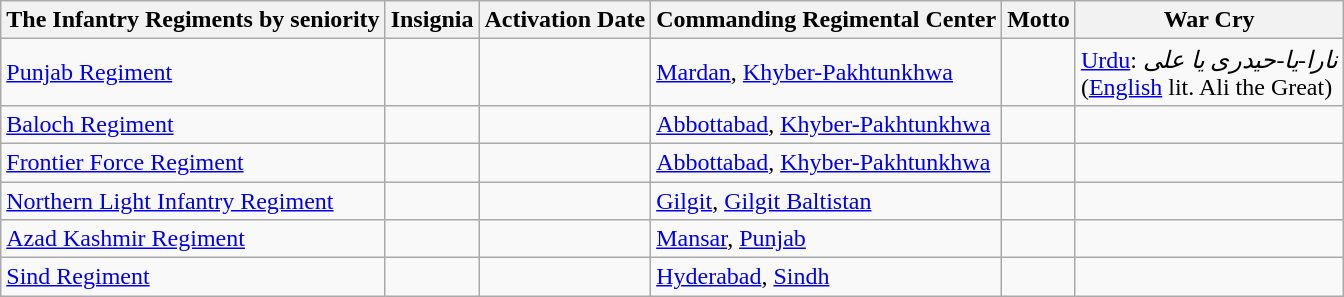<table class="wikitable">
<tr>
<th>The Infantry Regiments by seniority</th>
<th>Insignia</th>
<th>Activation Date</th>
<th>Commanding Regimental Center</th>
<th>Motto</th>
<th>War Cry</th>
</tr>
<tr>
<td><a href='#'>Punjab Regiment</a></td>
<td></td>
<td></td>
<td><a href='#'>Mardan</a>, <a href='#'>Khyber-Pakhtunkhwa</a></td>
<td></td>
<td><a href='#'>Urdu</a>: <em>نارا-یا-حیدری یا علی </em><br>(<a href='#'>English</a> lit. Ali the Great)</td>
</tr>
<tr>
<td><a href='#'>Baloch Regiment</a></td>
<td></td>
<td></td>
<td><a href='#'>Abbottabad</a>, <a href='#'>Khyber-Pakhtunkhwa</a></td>
<td> </td>
<td> </td>
</tr>
<tr>
<td><a href='#'>Frontier Force Regiment</a></td>
<td></td>
<td></td>
<td><a href='#'>Abbottabad</a>, <a href='#'>Khyber-Pakhtunkhwa</a></td>
<td> </td>
<td></td>
</tr>
<tr>
<td><a href='#'>Northern Light Infantry Regiment</a></td>
<td></td>
<td></td>
<td><a href='#'>Gilgit</a>, <a href='#'>Gilgit Baltistan</a></td>
<td> </td>
<td></td>
</tr>
<tr>
<td><a href='#'>Azad Kashmir Regiment</a></td>
<td></td>
<td></td>
<td><a href='#'>Mansar</a>, <a href='#'>Punjab</a></td>
<td></td>
<td></td>
</tr>
<tr>
<td><a href='#'>Sind Regiment</a></td>
<td></td>
<td></td>
<td><a href='#'>Hyderabad</a>, <a href='#'>Sindh</a></td>
<td></td>
<td></td>
</tr>
</table>
